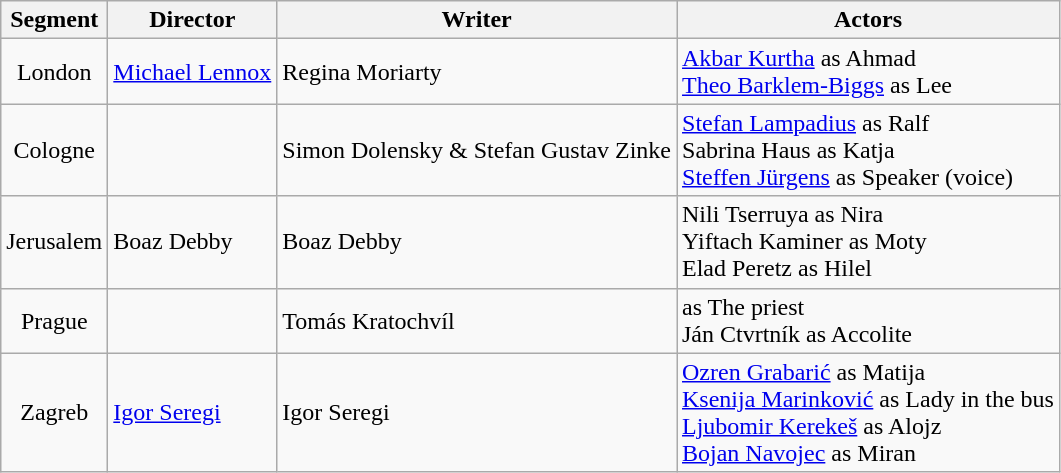<table class="wikitable">
<tr>
<th>Segment</th>
<th>Director</th>
<th>Writer</th>
<th>Actors</th>
</tr>
<tr>
<td align="center">London</td>
<td><a href='#'>Michael Lennox</a></td>
<td>Regina Moriarty</td>
<td><a href='#'>Akbar Kurtha</a> as Ahmad<br><a href='#'>Theo Barklem-Biggs</a> as Lee</td>
</tr>
<tr>
<td align="center">Cologne</td>
<td></td>
<td>Simon Dolensky & Stefan Gustav Zinke</td>
<td><a href='#'>Stefan Lampadius</a> as Ralf<br>Sabrina Haus as Katja<br><a href='#'>Steffen Jürgens</a> as Speaker (voice)</td>
</tr>
<tr>
<td align="center">Jerusalem</td>
<td>Boaz Debby</td>
<td>Boaz Debby</td>
<td>Nili Tserruya as Nira<br>Yiftach Kaminer as Moty<br>Elad Peretz as Hilel</td>
</tr>
<tr>
<td align="center">Prague</td>
<td></td>
<td>Tomás Kratochvíl</td>
<td> as The priest<br>Ján Ctvrtník as Accolite</td>
</tr>
<tr>
<td align="center">Zagreb</td>
<td><a href='#'>Igor Seregi</a></td>
<td>Igor Seregi</td>
<td><a href='#'>Ozren Grabarić</a> as Matija<br><a href='#'>Ksenija Marinković</a> as Lady in the bus<br><a href='#'>Ljubomir Kerekeš</a> as Alojz<br><a href='#'>Bojan Navojec</a> as Miran</td>
</tr>
</table>
